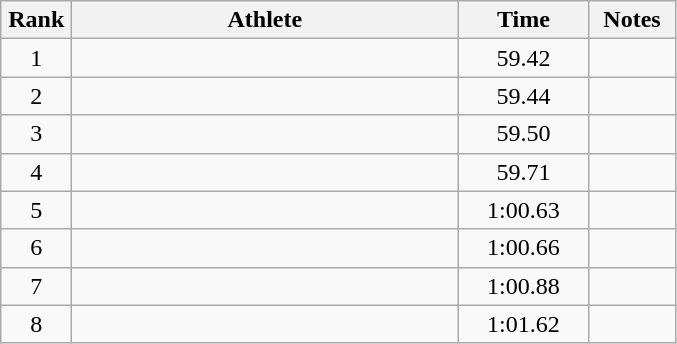<table class="wikitable" style="text-align:center">
<tr>
<th width=40>Rank</th>
<th width=250>Athlete</th>
<th width=80>Time</th>
<th width=50>Notes</th>
</tr>
<tr>
<td>1</td>
<td align=left></td>
<td>59.42</td>
<td></td>
</tr>
<tr>
<td>2</td>
<td align=left></td>
<td>59.44</td>
<td></td>
</tr>
<tr>
<td>3</td>
<td align=left></td>
<td>59.50</td>
<td></td>
</tr>
<tr>
<td>4</td>
<td align=left></td>
<td>59.71</td>
<td></td>
</tr>
<tr>
<td>5</td>
<td align=left></td>
<td>1:00.63</td>
<td></td>
</tr>
<tr>
<td>6</td>
<td align=left></td>
<td>1:00.66</td>
<td></td>
</tr>
<tr>
<td>7</td>
<td align=left></td>
<td>1:00.88</td>
<td></td>
</tr>
<tr>
<td>8</td>
<td align=left></td>
<td>1:01.62</td>
<td></td>
</tr>
</table>
